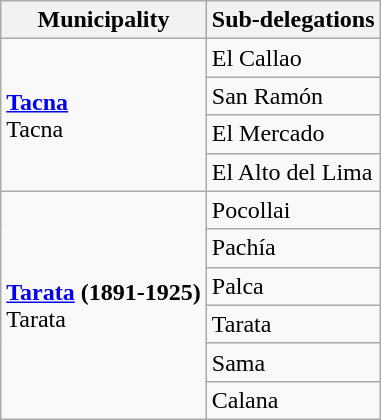<table class="wikitable">
<tr>
<th>Municipality</th>
<th>Sub-delegations</th>
</tr>
<tr>
<td rowspan=4><strong><a href='#'>Tacna</a></strong><br>Tacna<br></td>
<td>El Callao</td>
</tr>
<tr>
<td>San Ramón</td>
</tr>
<tr>
<td>El Mercado</td>
</tr>
<tr>
<td>El Alto del Lima</td>
</tr>
<tr>
<td rowspan=6><strong><a href='#'>Tarata</a> (1891-1925)</strong><br>Tarata<br></td>
<td>Pocollai</td>
</tr>
<tr>
<td>Pachía</td>
</tr>
<tr>
<td>Palca</td>
</tr>
<tr>
<td>Tarata</td>
</tr>
<tr>
<td>Sama</td>
</tr>
<tr>
<td>Calana</td>
</tr>
</table>
